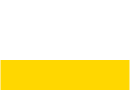<table class="toccolours" cellpadding="10" style="margin:auto;">
<tr style="background:white;">
<th><br></th>
<th><br></th>
<th><br></th>
<th></th>
</tr>
<tr>
<th colspan="4" style="background:gold;"></th>
</tr>
<tr>
<td></td>
<td></td>
<td></td>
<td></td>
</tr>
</table>
